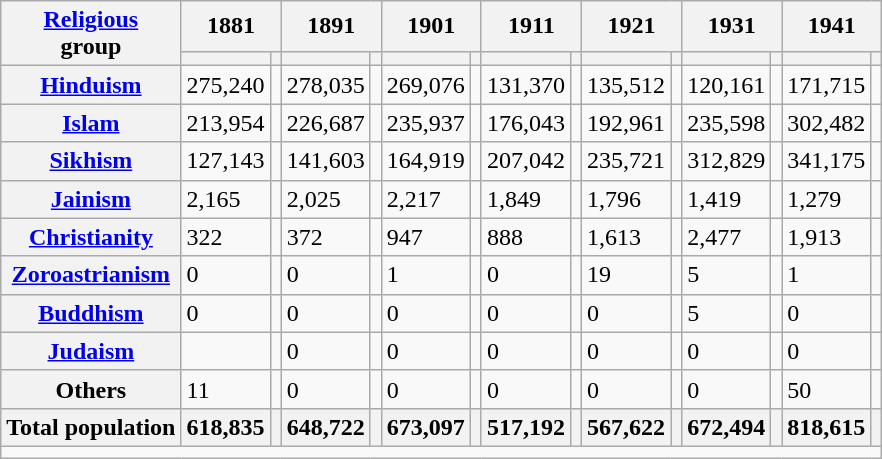<table class="wikitable sortable">
<tr>
<th rowspan="2"><a href='#'>Religious</a><br>group</th>
<th colspan="2">1881</th>
<th colspan="2">1891</th>
<th colspan="2">1901</th>
<th colspan="2">1911</th>
<th colspan="2">1921</th>
<th colspan="2">1931</th>
<th colspan="2">1941</th>
</tr>
<tr>
<th><a href='#'></a></th>
<th></th>
<th></th>
<th></th>
<th></th>
<th></th>
<th></th>
<th></th>
<th></th>
<th></th>
<th></th>
<th></th>
<th></th>
<th></th>
</tr>
<tr>
<th><a href='#'>Hinduism</a> </th>
<td>275,240</td>
<td></td>
<td>278,035</td>
<td></td>
<td>269,076</td>
<td></td>
<td>131,370</td>
<td></td>
<td>135,512</td>
<td></td>
<td>120,161</td>
<td></td>
<td>171,715</td>
<td></td>
</tr>
<tr>
<th><a href='#'>Islam</a> </th>
<td>213,954</td>
<td></td>
<td>226,687</td>
<td></td>
<td>235,937</td>
<td></td>
<td>176,043</td>
<td></td>
<td>192,961</td>
<td></td>
<td>235,598</td>
<td></td>
<td>302,482</td>
<td></td>
</tr>
<tr>
<th><a href='#'>Sikhism</a> </th>
<td>127,143</td>
<td></td>
<td>141,603</td>
<td></td>
<td>164,919</td>
<td></td>
<td>207,042</td>
<td></td>
<td>235,721</td>
<td></td>
<td>312,829</td>
<td></td>
<td>341,175</td>
<td></td>
</tr>
<tr>
<th><a href='#'>Jainism</a> </th>
<td>2,165</td>
<td></td>
<td>2,025</td>
<td></td>
<td>2,217</td>
<td></td>
<td>1,849</td>
<td></td>
<td>1,796</td>
<td></td>
<td>1,419</td>
<td></td>
<td>1,279</td>
<td></td>
</tr>
<tr>
<th><a href='#'>Christianity</a> </th>
<td>322</td>
<td></td>
<td>372</td>
<td></td>
<td>947</td>
<td></td>
<td>888</td>
<td></td>
<td>1,613</td>
<td></td>
<td>2,477</td>
<td></td>
<td>1,913</td>
<td></td>
</tr>
<tr>
<th><a href='#'>Zoroastrianism</a> </th>
<td>0</td>
<td></td>
<td>0</td>
<td></td>
<td>1</td>
<td></td>
<td>0</td>
<td></td>
<td>19</td>
<td></td>
<td>5</td>
<td></td>
<td>1</td>
<td></td>
</tr>
<tr>
<th><a href='#'>Buddhism</a> </th>
<td>0</td>
<td></td>
<td>0</td>
<td></td>
<td>0</td>
<td></td>
<td>0</td>
<td></td>
<td>0</td>
<td></td>
<td>5</td>
<td></td>
<td>0</td>
<td></td>
</tr>
<tr>
<th><a href='#'>Judaism</a> </th>
<td></td>
<td></td>
<td>0</td>
<td></td>
<td>0</td>
<td></td>
<td>0</td>
<td></td>
<td>0</td>
<td></td>
<td>0</td>
<td></td>
<td>0</td>
<td></td>
</tr>
<tr>
<th>Others</th>
<td>11</td>
<td></td>
<td>0</td>
<td></td>
<td>0</td>
<td></td>
<td>0</td>
<td></td>
<td>0</td>
<td></td>
<td>0</td>
<td></td>
<td>50</td>
<td></td>
</tr>
<tr>
<th>Total population</th>
<th>618,835</th>
<th></th>
<th>648,722</th>
<th></th>
<th>673,097</th>
<th></th>
<th>517,192</th>
<th></th>
<th>567,622</th>
<th></th>
<th>672,494</th>
<th></th>
<th>818,615</th>
<th></th>
</tr>
<tr class="sortbottom">
<td colspan="15"></td>
</tr>
</table>
